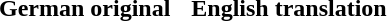<table cellpadding="6">
<tr>
<th>German original</th>
<th>English translation</th>
</tr>
<tr>
<td></td>
<td></td>
</tr>
</table>
